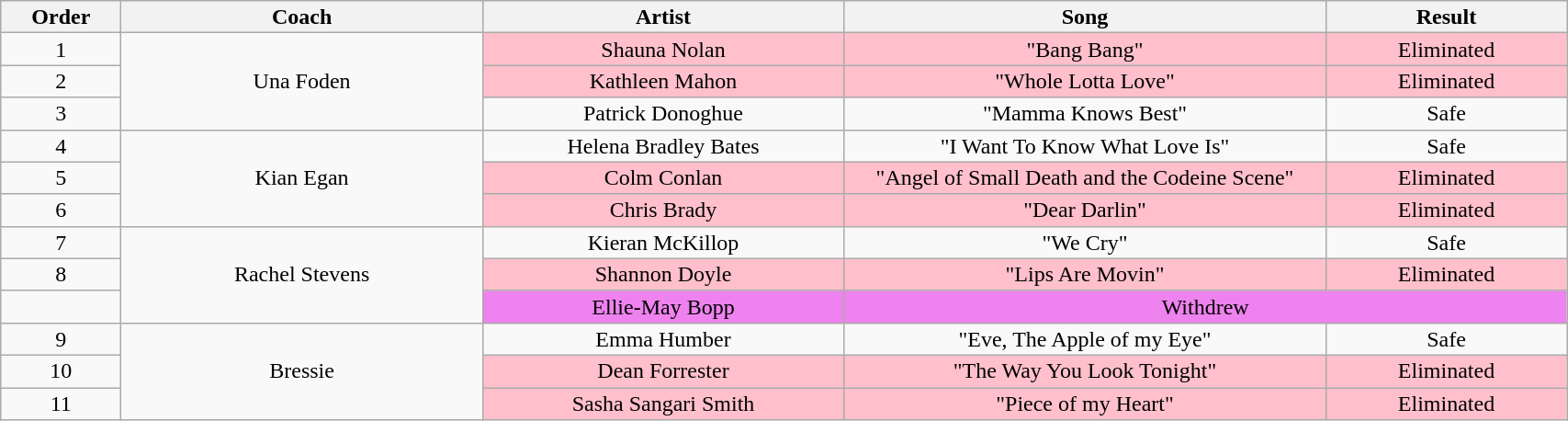<table class="wikitable" style="text-align:center; line-height:16px; width:90%;">
<tr>
<th scope="col" width="05%">Order</th>
<th scope="col" width="15%">Coach</th>
<th scope="col" width="15%">Artist</th>
<th scope="col" width="20%">Song</th>
<th scope="col" width="10%">Result</th>
</tr>
<tr>
<td>1</td>
<td rowspan="3">Una Foden</td>
<td style="background:pink;">Shauna Nolan</td>
<td style="background:pink;">"Bang Bang"</td>
<td style="background:pink;">Eliminated</td>
</tr>
<tr>
<td>2</td>
<td style="background:pink;">Kathleen Mahon</td>
<td style="background:pink;">"Whole Lotta Love"</td>
<td style="background:pink;">Eliminated</td>
</tr>
<tr>
<td>3</td>
<td>Patrick Donoghue</td>
<td>"Mamma Knows Best"</td>
<td>Safe</td>
</tr>
<tr>
<td>4</td>
<td rowspan="3">Kian Egan</td>
<td>Helena Bradley Bates</td>
<td>"I Want To Know What Love Is"</td>
<td>Safe</td>
</tr>
<tr>
<td>5</td>
<td style="background:pink;">Colm Conlan</td>
<td style="background:pink;">"Angel of Small Death and the Codeine Scene"</td>
<td style="background:pink;">Eliminated</td>
</tr>
<tr>
<td>6</td>
<td style="background:pink;">Chris Brady</td>
<td style="background:pink;">"Dear Darlin"</td>
<td style="background:pink;">Eliminated</td>
</tr>
<tr>
<td>7</td>
<td rowspan="3">Rachel Stevens</td>
<td>Kieran McKillop</td>
<td>"We Cry"</td>
<td>Safe</td>
</tr>
<tr>
<td>8</td>
<td style="background:pink;">Shannon Doyle</td>
<td style="background:pink;">"Lips Are Movin"</td>
<td style="background:pink;">Eliminated</td>
</tr>
<tr>
<td></td>
<td style="background:violet;">Ellie-May Bopp</td>
<td style="background:violet;" colspan="2">Withdrew</td>
</tr>
<tr>
<td>9</td>
<td rowspan="3">Bressie</td>
<td>Emma Humber</td>
<td>"Eve, The Apple of my Eye"</td>
<td>Safe</td>
</tr>
<tr>
<td>10</td>
<td style="background:pink;">Dean Forrester</td>
<td style="background:pink;">"The Way You Look Tonight"</td>
<td style="background:pink;">Eliminated</td>
</tr>
<tr>
<td>11</td>
<td style="background:pink;">Sasha Sangari Smith</td>
<td style="background:pink;">"Piece of my Heart"</td>
<td style="background:pink;">Eliminated</td>
</tr>
</table>
